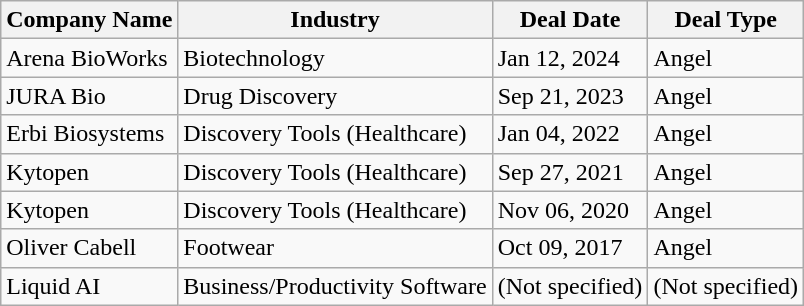<table class="wikitable">
<tr>
<th>Company Name</th>
<th>Industry</th>
<th>Deal Date</th>
<th>Deal Type</th>
</tr>
<tr>
<td>Arena BioWorks</td>
<td>Biotechnology</td>
<td>Jan 12, 2024</td>
<td>Angel</td>
</tr>
<tr>
<td>JURA Bio</td>
<td>Drug Discovery</td>
<td>Sep 21, 2023</td>
<td>Angel</td>
</tr>
<tr>
<td>Erbi Biosystems</td>
<td>Discovery Tools (Healthcare)</td>
<td>Jan 04, 2022</td>
<td>Angel</td>
</tr>
<tr>
<td>Kytopen</td>
<td>Discovery Tools (Healthcare)</td>
<td>Sep 27, 2021</td>
<td>Angel</td>
</tr>
<tr>
<td>Kytopen</td>
<td>Discovery Tools (Healthcare)</td>
<td>Nov 06, 2020</td>
<td>Angel</td>
</tr>
<tr>
<td>Oliver Cabell</td>
<td>Footwear</td>
<td>Oct 09, 2017</td>
<td>Angel</td>
</tr>
<tr>
<td>Liquid AI</td>
<td>Business/Productivity Software</td>
<td>(Not specified)</td>
<td>(Not specified)</td>
</tr>
</table>
